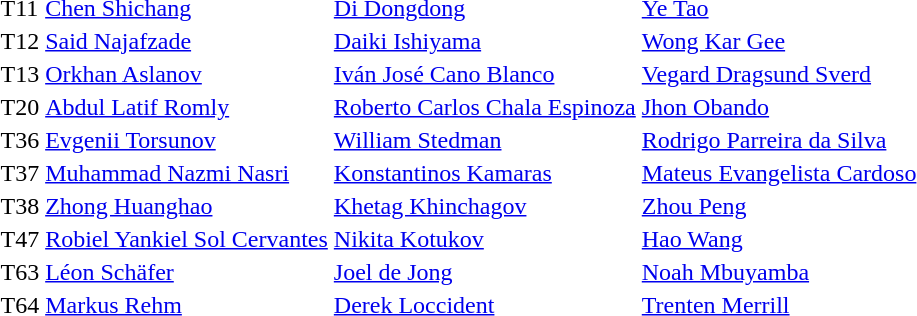<table>
<tr>
<td>T11</td>
<td><a href='#'>Chen Shichang</a><br></td>
<td><a href='#'>Di Dongdong</a><br></td>
<td><a href='#'>Ye Tao</a><br></td>
</tr>
<tr>
<td>T12</td>
<td><a href='#'>Said Najafzade</a><br></td>
<td><a href='#'>Daiki Ishiyama</a><br></td>
<td><a href='#'>Wong Kar Gee</a><br></td>
</tr>
<tr>
<td>T13</td>
<td><a href='#'>Orkhan Aslanov</a><br></td>
<td><a href='#'>Iván José Cano Blanco</a><br></td>
<td><a href='#'>Vegard Dragsund Sverd</a><br></td>
</tr>
<tr>
<td>T20</td>
<td><a href='#'>Abdul Latif Romly</a><br></td>
<td><a href='#'>Roberto Carlos Chala Espinoza</a><br></td>
<td><a href='#'>Jhon Obando</a><br></td>
</tr>
<tr>
<td>T36</td>
<td><a href='#'>Evgenii Torsunov</a><br></td>
<td><a href='#'>William Stedman</a><br></td>
<td><a href='#'>Rodrigo Parreira da Silva </a><br></td>
</tr>
<tr>
<td>T37</td>
<td><a href='#'>Muhammad Nazmi Nasri</a><br></td>
<td><a href='#'>Konstantinos Kamaras</a><br></td>
<td><a href='#'>Mateus Evangelista Cardoso</a><br></td>
</tr>
<tr>
<td>T38</td>
<td><a href='#'>Zhong Huanghao</a><br></td>
<td><a href='#'>Khetag Khinchagov</a><br></td>
<td><a href='#'>Zhou Peng</a><br></td>
</tr>
<tr>
<td>T47</td>
<td><a href='#'>Robiel Yankiel Sol Cervantes</a><br></td>
<td><a href='#'>Nikita Kotukov</a><br></td>
<td><a href='#'>Hao Wang</a><br></td>
</tr>
<tr>
<td>T63</td>
<td><a href='#'>Léon Schäfer</a><br></td>
<td><a href='#'>Joel de Jong</a><br></td>
<td><a href='#'>Noah Mbuyamba</a><br></td>
</tr>
<tr>
<td>T64</td>
<td><a href='#'>Markus Rehm</a><br></td>
<td><a href='#'>Derek Loccident</a><br></td>
<td><a href='#'>Trenten Merrill</a><br></td>
</tr>
</table>
